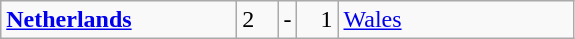<table class="wikitable">
<tr>
<td width=150> <strong><a href='#'>Netherlands</a></strong></td>
<td style="width:20px; text-align:left;">2</td>
<td>-</td>
<td style="width:20px; text-align:right;">1</td>
<td width=150> <a href='#'>Wales</a></td>
</tr>
</table>
